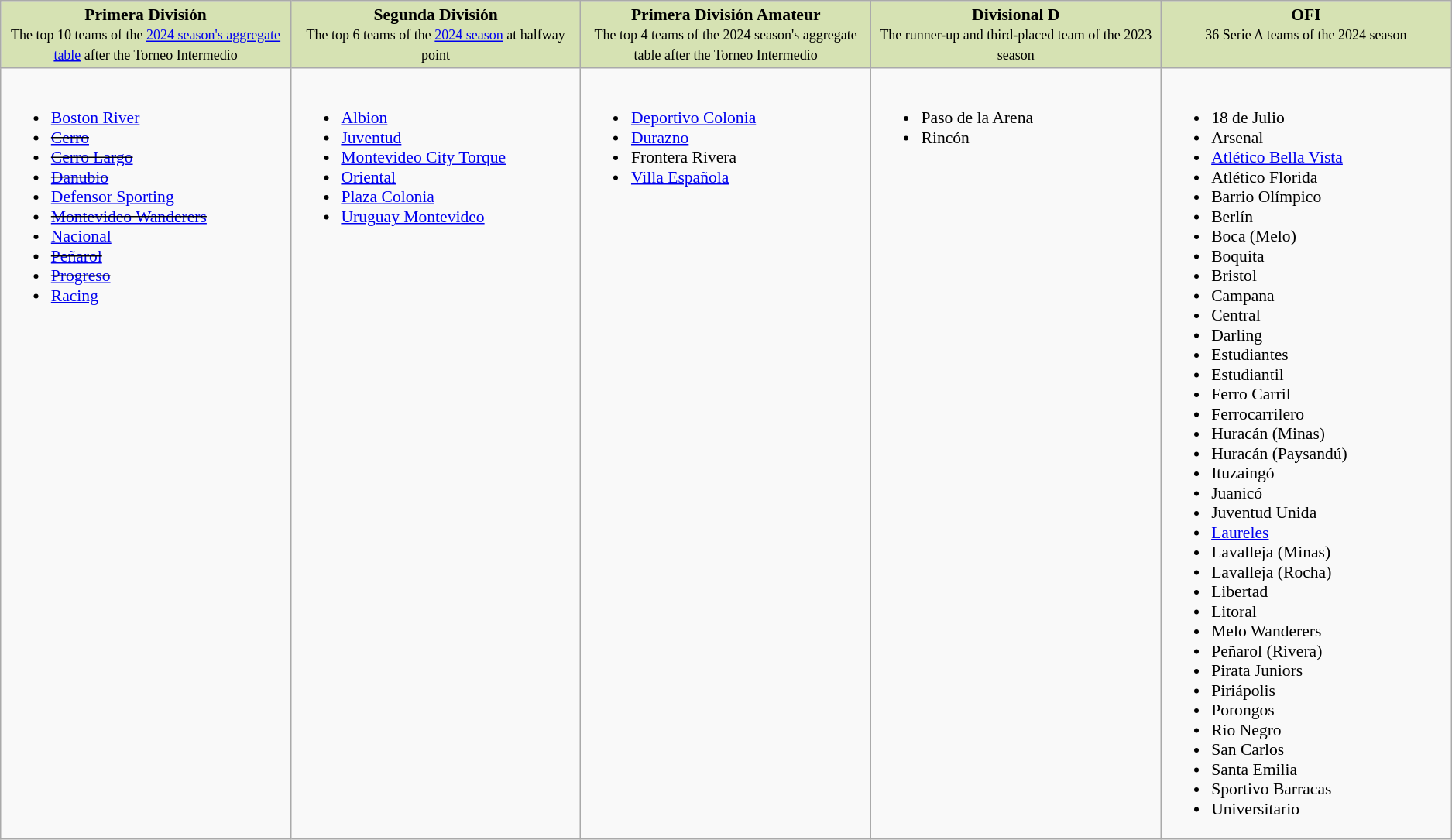<table class="wikitable" style="font-size:90%">
<tr style="background-color:#d6e2b3; text-align:center; vertical-align:top">
<td style="width:20%"><strong>Primera División</strong><br><small>The top 10 teams of the <a href='#'>2024 season's aggregate table</a> after the Torneo Intermedio</small></td>
<td style="width:20%"><strong>Segunda División</strong><br><small>The top 6 teams of the <a href='#'>2024 season</a> at halfway point</small></td>
<td style="width:20%"><strong>Primera División Amateur</strong><br><small>The top 4 teams of the 2024 season's aggregate table after the Torneo Intermedio</small></td>
<td style="width:20%"><strong>Divisional D</strong><br><small>The runner-up and third-placed team of the 2023 season</small></td>
<td style="width:20%"><strong>OFI</strong><br><small>36 Serie A teams of the 2024 season</small></td>
</tr>
<tr style="vertical-align:top">
<td><br><ul><li><a href='#'>Boston River</a></li><li><s><a href='#'>Cerro</a></s></li><li><s><a href='#'>Cerro Largo</a></s></li><li><s><a href='#'>Danubio</a></s></li><li><a href='#'>Defensor Sporting</a></li><li><s><a href='#'>Montevideo Wanderers</a></s></li><li><a href='#'>Nacional</a></li><li><s><a href='#'>Peñarol</a></s></li><li><s><a href='#'>Progreso</a></s></li><li><a href='#'>Racing</a></li></ul></td>
<td><br><ul><li><a href='#'>Albion</a></li><li><a href='#'>Juventud</a></li><li><a href='#'>Montevideo City Torque</a></li><li><a href='#'>Oriental</a></li><li><a href='#'>Plaza Colonia</a></li><li><a href='#'>Uruguay Montevideo</a></li></ul></td>
<td><br><ul><li><a href='#'>Deportivo Colonia</a></li><li><a href='#'>Durazno</a></li><li>Frontera Rivera</li><li><a href='#'>Villa Española</a></li></ul></td>
<td><br><ul><li>Paso de la Arena</li><li>Rincón</li></ul></td>
<td><br><ul><li>18 de Julio</li><li>Arsenal</li><li><a href='#'>Atlético Bella Vista</a></li><li>Atlético Florida</li><li>Barrio Olímpico</li><li>Berlín</li><li>Boca (Melo)</li><li>Boquita</li><li>Bristol</li><li>Campana</li><li>Central</li><li>Darling</li><li>Estudiantes</li><li>Estudiantil</li><li>Ferro Carril</li><li>Ferrocarrilero</li><li>Huracán (Minas)</li><li>Huracán (Paysandú)</li><li>Ituzaingó</li><li>Juanicó</li><li>Juventud Unida</li><li><a href='#'>Laureles</a></li><li>Lavalleja (Minas)</li><li>Lavalleja (Rocha)</li><li>Libertad</li><li>Litoral</li><li>Melo Wanderers</li><li>Peñarol (Rivera)</li><li>Pirata Juniors</li><li>Piriápolis</li><li>Porongos</li><li>Río Negro</li><li>San Carlos</li><li>Santa Emilia</li><li>Sportivo Barracas</li><li>Universitario</li></ul></td>
</tr>
</table>
